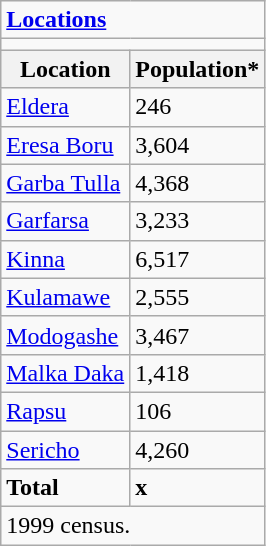<table class="wikitable">
<tr>
<td colspan="2"><strong><a href='#'>Locations</a></strong></td>
</tr>
<tr>
<td colspan="2"></td>
</tr>
<tr>
<th>Location</th>
<th>Population*</th>
</tr>
<tr>
<td><a href='#'>Eldera</a></td>
<td>246</td>
</tr>
<tr>
<td><a href='#'>Eresa Boru</a></td>
<td>3,604</td>
</tr>
<tr>
<td><a href='#'>Garba Tulla</a></td>
<td>4,368</td>
</tr>
<tr>
<td><a href='#'>Garfarsa</a></td>
<td>3,233</td>
</tr>
<tr>
<td><a href='#'>Kinna</a></td>
<td>6,517</td>
</tr>
<tr>
<td><a href='#'>Kulamawe</a></td>
<td>2,555</td>
</tr>
<tr>
<td><a href='#'>Modogashe</a></td>
<td>3,467</td>
</tr>
<tr>
<td><a href='#'>Malka Daka</a></td>
<td>1,418</td>
</tr>
<tr>
<td><a href='#'>Rapsu</a></td>
<td>106</td>
</tr>
<tr>
<td><a href='#'>Sericho</a></td>
<td>4,260</td>
</tr>
<tr>
<td><strong>Total</strong></td>
<td><strong>x</strong></td>
</tr>
<tr>
<td colspan="2">1999 census.</td>
</tr>
</table>
